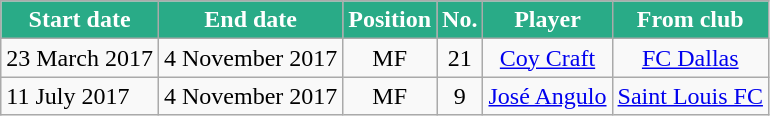<table class="wikitable sortable">
<tr>
<th style="background:#29AB87; color:white;"><strong>Start date</strong></th>
<th style="background:#29AB87; color:white;"><strong>End date</strong></th>
<th style="background:#29AB87; color:white;"><strong>Position</strong></th>
<th style="background:#29AB87; color:white;"><strong>No.</strong></th>
<th style="background:#29AB87; color:white;"><strong>Player</strong></th>
<th style="background:#29AB87; color:white;"><strong>From club</strong></th>
</tr>
<tr>
<td>23 March 2017</td>
<td>4 November 2017</td>
<td style="text-align:center;">MF</td>
<td style="text-align:center;">21</td>
<td style="text-align:center;"> <a href='#'>Coy Craft</a></td>
<td style="text-align:center;"> <a href='#'>FC Dallas</a></td>
</tr>
<tr>
<td>11 July 2017</td>
<td>4 November 2017</td>
<td style="text-align:center;">MF</td>
<td style="text-align:center;">9</td>
<td style="text-align:center;"> <a href='#'>José Angulo</a></td>
<td style="text-align:center;"> <a href='#'>Saint Louis FC</a></td>
</tr>
</table>
